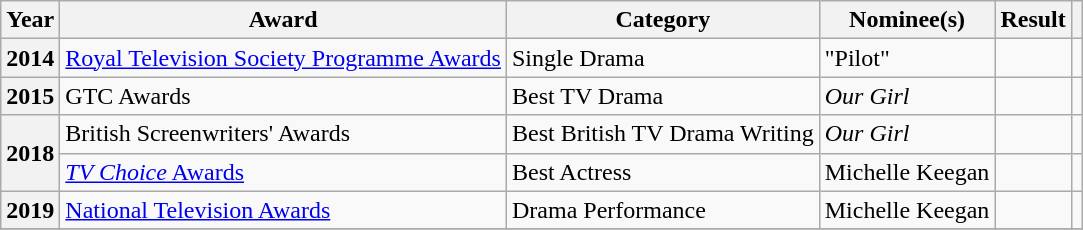<table class="wikitable">
<tr>
<th>Year</th>
<th>Award</th>
<th>Category</th>
<th>Nominee(s)</th>
<th>Result</th>
<th></th>
</tr>
<tr>
<th>2014</th>
<td><a href='#'>Royal Television Society Programme Awards</a></td>
<td>Single Drama</td>
<td>"Pilot"</td>
<td></td>
<td align="center"></td>
</tr>
<tr>
<th>2015</th>
<td>GTC Awards</td>
<td>Best TV Drama</td>
<td><em>Our Girl</em></td>
<td></td>
<td align="center"></td>
</tr>
<tr>
<th rowspan="2">2018</th>
<td>British Screenwriters' Awards</td>
<td>Best British TV Drama Writing</td>
<td><em>Our Girl</em></td>
<td></td>
<td align="center"></td>
</tr>
<tr>
<td><a href='#'><em>TV Choice</em> Awards</a></td>
<td>Best Actress</td>
<td>Michelle Keegan</td>
<td></td>
<td align="center"></td>
</tr>
<tr>
<th>2019</th>
<td><a href='#'>National Television Awards</a></td>
<td>Drama Performance</td>
<td>Michelle Keegan</td>
<td></td>
<td align="center"></td>
</tr>
<tr>
</tr>
</table>
